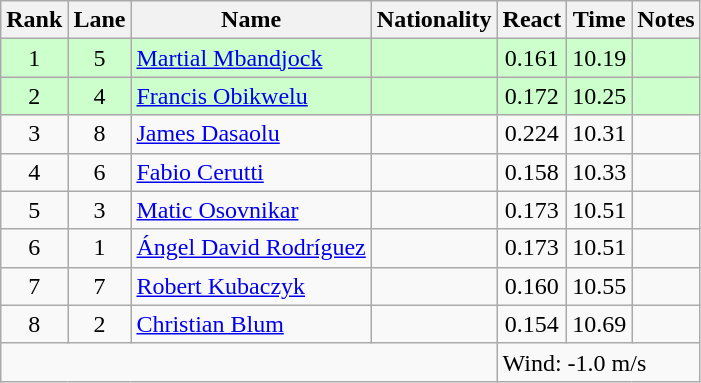<table class="wikitable sortable" style="text-align:center">
<tr>
<th>Rank</th>
<th>Lane</th>
<th>Name</th>
<th>Nationality</th>
<th>React</th>
<th>Time</th>
<th>Notes</th>
</tr>
<tr bgcolor=ccffcc>
<td>1</td>
<td>5</td>
<td align="left"><a href='#'>Martial Mbandjock</a></td>
<td align=left></td>
<td>0.161</td>
<td>10.19</td>
<td></td>
</tr>
<tr bgcolor=ccffcc>
<td>2</td>
<td>4</td>
<td align="left"><a href='#'>Francis Obikwelu</a></td>
<td align=left></td>
<td>0.172</td>
<td>10.25</td>
<td></td>
</tr>
<tr>
<td>3</td>
<td>8</td>
<td align="left"><a href='#'>James Dasaolu</a></td>
<td align=left></td>
<td>0.224</td>
<td>10.31</td>
<td></td>
</tr>
<tr>
<td>4</td>
<td>6</td>
<td align="left"><a href='#'>Fabio Cerutti</a></td>
<td align=left></td>
<td>0.158</td>
<td>10.33</td>
<td></td>
</tr>
<tr>
<td>5</td>
<td>3</td>
<td align="left"><a href='#'>Matic Osovnikar</a></td>
<td align=left></td>
<td>0.173</td>
<td>10.51</td>
<td></td>
</tr>
<tr>
<td>6</td>
<td>1</td>
<td align="left"><a href='#'>Ángel David Rodríguez</a></td>
<td align=left></td>
<td>0.173</td>
<td>10.51</td>
<td></td>
</tr>
<tr>
<td>7</td>
<td>7</td>
<td align="left"><a href='#'>Robert Kubaczyk</a></td>
<td align=left></td>
<td>0.160</td>
<td>10.55</td>
<td></td>
</tr>
<tr>
<td>8</td>
<td>2</td>
<td align="left"><a href='#'>Christian Blum</a></td>
<td align=left></td>
<td>0.154</td>
<td>10.69</td>
<td></td>
</tr>
<tr>
<td colspan=4></td>
<td colspan=3 align=left>Wind: -1.0 m/s</td>
</tr>
</table>
